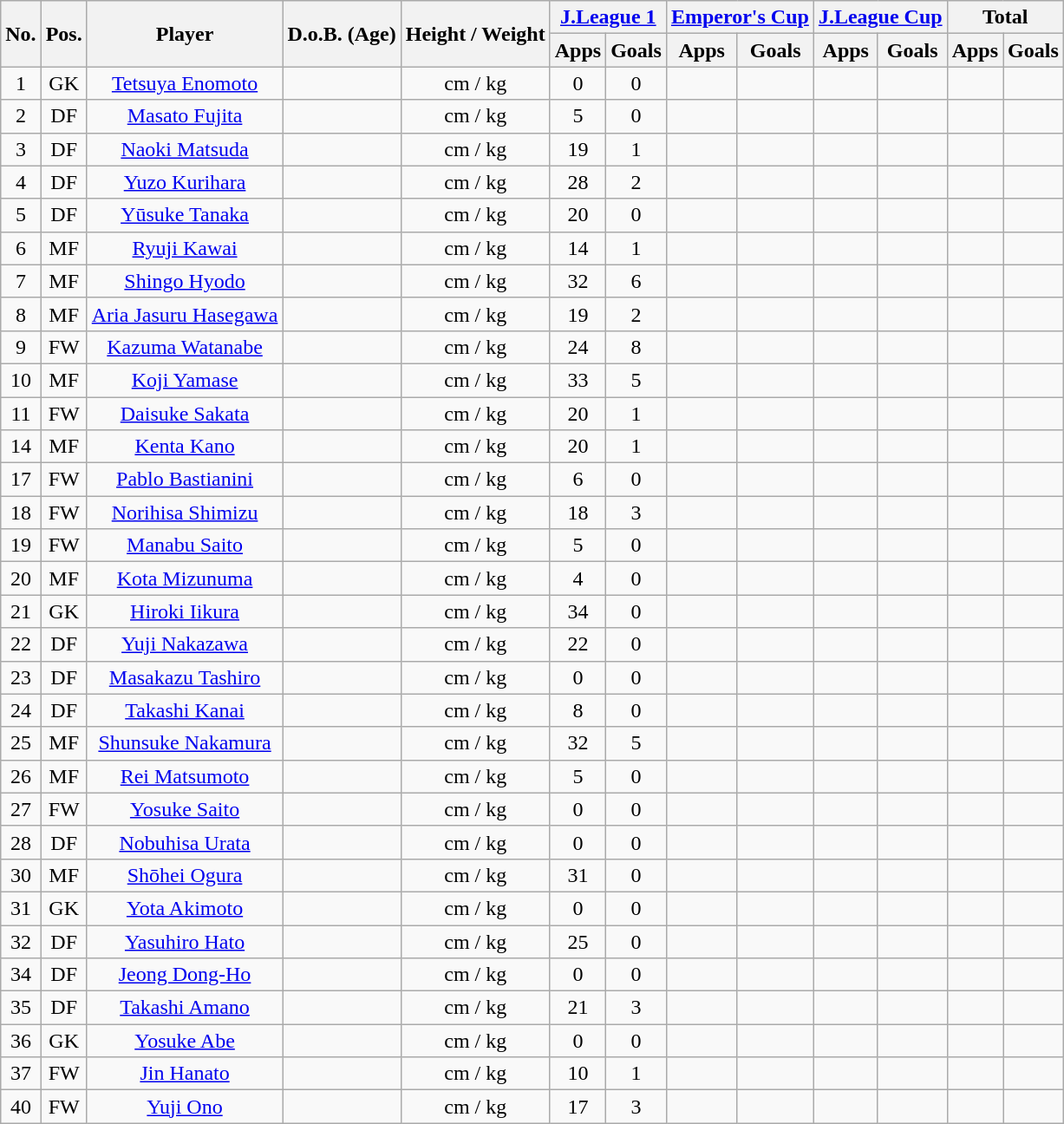<table class="wikitable" style="text-align:center;">
<tr>
<th rowspan="2">No.</th>
<th rowspan="2">Pos.</th>
<th rowspan="2">Player</th>
<th rowspan="2">D.o.B. (Age)</th>
<th rowspan="2">Height / Weight</th>
<th colspan="2"><a href='#'>J.League 1</a></th>
<th colspan="2"><a href='#'>Emperor's Cup</a></th>
<th colspan="2"><a href='#'>J.League Cup</a></th>
<th colspan="2">Total</th>
</tr>
<tr>
<th>Apps</th>
<th>Goals</th>
<th>Apps</th>
<th>Goals</th>
<th>Apps</th>
<th>Goals</th>
<th>Apps</th>
<th>Goals</th>
</tr>
<tr>
<td>1</td>
<td>GK</td>
<td><a href='#'>Tetsuya Enomoto</a></td>
<td></td>
<td>cm / kg</td>
<td>0</td>
<td>0</td>
<td></td>
<td></td>
<td></td>
<td></td>
<td></td>
<td></td>
</tr>
<tr>
<td>2</td>
<td>DF</td>
<td><a href='#'>Masato Fujita</a></td>
<td></td>
<td>cm / kg</td>
<td>5</td>
<td>0</td>
<td></td>
<td></td>
<td></td>
<td></td>
<td></td>
<td></td>
</tr>
<tr>
<td>3</td>
<td>DF</td>
<td><a href='#'>Naoki Matsuda</a></td>
<td></td>
<td>cm / kg</td>
<td>19</td>
<td>1</td>
<td></td>
<td></td>
<td></td>
<td></td>
<td></td>
<td></td>
</tr>
<tr>
<td>4</td>
<td>DF</td>
<td><a href='#'>Yuzo Kurihara</a></td>
<td></td>
<td>cm / kg</td>
<td>28</td>
<td>2</td>
<td></td>
<td></td>
<td></td>
<td></td>
<td></td>
<td></td>
</tr>
<tr>
<td>5</td>
<td>DF</td>
<td><a href='#'>Yūsuke Tanaka</a></td>
<td></td>
<td>cm / kg</td>
<td>20</td>
<td>0</td>
<td></td>
<td></td>
<td></td>
<td></td>
<td></td>
<td></td>
</tr>
<tr>
<td>6</td>
<td>MF</td>
<td><a href='#'>Ryuji Kawai</a></td>
<td></td>
<td>cm / kg</td>
<td>14</td>
<td>1</td>
<td></td>
<td></td>
<td></td>
<td></td>
<td></td>
<td></td>
</tr>
<tr>
<td>7</td>
<td>MF</td>
<td><a href='#'>Shingo Hyodo</a></td>
<td></td>
<td>cm / kg</td>
<td>32</td>
<td>6</td>
<td></td>
<td></td>
<td></td>
<td></td>
<td></td>
<td></td>
</tr>
<tr>
<td>8</td>
<td>MF</td>
<td><a href='#'>Aria Jasuru Hasegawa</a></td>
<td></td>
<td>cm / kg</td>
<td>19</td>
<td>2</td>
<td></td>
<td></td>
<td></td>
<td></td>
<td></td>
<td></td>
</tr>
<tr>
<td>9</td>
<td>FW</td>
<td><a href='#'>Kazuma Watanabe</a></td>
<td></td>
<td>cm / kg</td>
<td>24</td>
<td>8</td>
<td></td>
<td></td>
<td></td>
<td></td>
<td></td>
<td></td>
</tr>
<tr>
<td>10</td>
<td>MF</td>
<td><a href='#'>Koji Yamase</a></td>
<td></td>
<td>cm / kg</td>
<td>33</td>
<td>5</td>
<td></td>
<td></td>
<td></td>
<td></td>
<td></td>
<td></td>
</tr>
<tr>
<td>11</td>
<td>FW</td>
<td><a href='#'>Daisuke Sakata</a></td>
<td></td>
<td>cm / kg</td>
<td>20</td>
<td>1</td>
<td></td>
<td></td>
<td></td>
<td></td>
<td></td>
<td></td>
</tr>
<tr>
<td>14</td>
<td>MF</td>
<td><a href='#'>Kenta Kano</a></td>
<td></td>
<td>cm / kg</td>
<td>20</td>
<td>1</td>
<td></td>
<td></td>
<td></td>
<td></td>
<td></td>
<td></td>
</tr>
<tr>
<td>17</td>
<td>FW</td>
<td><a href='#'>Pablo Bastianini</a></td>
<td></td>
<td>cm / kg</td>
<td>6</td>
<td>0</td>
<td></td>
<td></td>
<td></td>
<td></td>
<td></td>
<td></td>
</tr>
<tr>
<td>18</td>
<td>FW</td>
<td><a href='#'>Norihisa Shimizu</a></td>
<td></td>
<td>cm / kg</td>
<td>18</td>
<td>3</td>
<td></td>
<td></td>
<td></td>
<td></td>
<td></td>
<td></td>
</tr>
<tr>
<td>19</td>
<td>FW</td>
<td><a href='#'>Manabu Saito</a></td>
<td></td>
<td>cm / kg</td>
<td>5</td>
<td>0</td>
<td></td>
<td></td>
<td></td>
<td></td>
<td></td>
<td></td>
</tr>
<tr>
<td>20</td>
<td>MF</td>
<td><a href='#'>Kota Mizunuma</a></td>
<td></td>
<td>cm / kg</td>
<td>4</td>
<td>0</td>
<td></td>
<td></td>
<td></td>
<td></td>
<td></td>
<td></td>
</tr>
<tr>
<td>21</td>
<td>GK</td>
<td><a href='#'>Hiroki Iikura</a></td>
<td></td>
<td>cm / kg</td>
<td>34</td>
<td>0</td>
<td></td>
<td></td>
<td></td>
<td></td>
<td></td>
<td></td>
</tr>
<tr>
<td>22</td>
<td>DF</td>
<td><a href='#'>Yuji Nakazawa</a></td>
<td></td>
<td>cm / kg</td>
<td>22</td>
<td>0</td>
<td></td>
<td></td>
<td></td>
<td></td>
<td></td>
<td></td>
</tr>
<tr>
<td>23</td>
<td>DF</td>
<td><a href='#'>Masakazu Tashiro</a></td>
<td></td>
<td>cm / kg</td>
<td>0</td>
<td>0</td>
<td></td>
<td></td>
<td></td>
<td></td>
<td></td>
<td></td>
</tr>
<tr>
<td>24</td>
<td>DF</td>
<td><a href='#'>Takashi Kanai</a></td>
<td></td>
<td>cm / kg</td>
<td>8</td>
<td>0</td>
<td></td>
<td></td>
<td></td>
<td></td>
<td></td>
<td></td>
</tr>
<tr>
<td>25</td>
<td>MF</td>
<td><a href='#'>Shunsuke Nakamura</a></td>
<td></td>
<td>cm / kg</td>
<td>32</td>
<td>5</td>
<td></td>
<td></td>
<td></td>
<td></td>
<td></td>
<td></td>
</tr>
<tr>
<td>26</td>
<td>MF</td>
<td><a href='#'>Rei Matsumoto</a></td>
<td></td>
<td>cm / kg</td>
<td>5</td>
<td>0</td>
<td></td>
<td></td>
<td></td>
<td></td>
<td></td>
<td></td>
</tr>
<tr>
<td>27</td>
<td>FW</td>
<td><a href='#'>Yosuke Saito</a></td>
<td></td>
<td>cm / kg</td>
<td>0</td>
<td>0</td>
<td></td>
<td></td>
<td></td>
<td></td>
<td></td>
<td></td>
</tr>
<tr>
<td>28</td>
<td>DF</td>
<td><a href='#'>Nobuhisa Urata</a></td>
<td></td>
<td>cm / kg</td>
<td>0</td>
<td>0</td>
<td></td>
<td></td>
<td></td>
<td></td>
<td></td>
<td></td>
</tr>
<tr>
<td>30</td>
<td>MF</td>
<td><a href='#'>Shōhei Ogura</a></td>
<td></td>
<td>cm / kg</td>
<td>31</td>
<td>0</td>
<td></td>
<td></td>
<td></td>
<td></td>
<td></td>
<td></td>
</tr>
<tr>
<td>31</td>
<td>GK</td>
<td><a href='#'>Yota Akimoto</a></td>
<td></td>
<td>cm / kg</td>
<td>0</td>
<td>0</td>
<td></td>
<td></td>
<td></td>
<td></td>
<td></td>
<td></td>
</tr>
<tr>
<td>32</td>
<td>DF</td>
<td><a href='#'>Yasuhiro Hato</a></td>
<td></td>
<td>cm / kg</td>
<td>25</td>
<td>0</td>
<td></td>
<td></td>
<td></td>
<td></td>
<td></td>
<td></td>
</tr>
<tr>
<td>34</td>
<td>DF</td>
<td><a href='#'>Jeong Dong-Ho</a></td>
<td></td>
<td>cm / kg</td>
<td>0</td>
<td>0</td>
<td></td>
<td></td>
<td></td>
<td></td>
<td></td>
<td></td>
</tr>
<tr>
<td>35</td>
<td>DF</td>
<td><a href='#'>Takashi Amano</a></td>
<td></td>
<td>cm / kg</td>
<td>21</td>
<td>3</td>
<td></td>
<td></td>
<td></td>
<td></td>
<td></td>
<td></td>
</tr>
<tr>
<td>36</td>
<td>GK</td>
<td><a href='#'>Yosuke Abe</a></td>
<td></td>
<td>cm / kg</td>
<td>0</td>
<td>0</td>
<td></td>
<td></td>
<td></td>
<td></td>
<td></td>
<td></td>
</tr>
<tr>
<td>37</td>
<td>FW</td>
<td><a href='#'>Jin Hanato</a></td>
<td></td>
<td>cm / kg</td>
<td>10</td>
<td>1</td>
<td></td>
<td></td>
<td></td>
<td></td>
<td></td>
<td></td>
</tr>
<tr>
<td>40</td>
<td>FW</td>
<td><a href='#'>Yuji Ono</a></td>
<td></td>
<td>cm / kg</td>
<td>17</td>
<td>3</td>
<td></td>
<td></td>
<td></td>
<td></td>
<td></td>
<td></td>
</tr>
</table>
